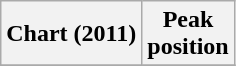<table class="wikitable sortable plainrowheaders">
<tr>
<th scope="col">Chart (2011)</th>
<th scope="col">Peak<br>position</th>
</tr>
<tr>
</tr>
</table>
